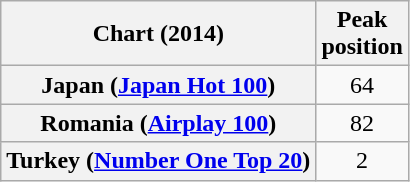<table class="wikitable sortable plainrowheaders" style="text-align:center">
<tr>
<th>Chart (2014)</th>
<th>Peak<br>position</th>
</tr>
<tr>
<th scope="row">Japan (<a href='#'>Japan Hot 100</a>)</th>
<td>64</td>
</tr>
<tr>
<th scope="row">Romania (<a href='#'>Airplay 100</a>)</th>
<td>82</td>
</tr>
<tr>
<th scope="row">Turkey (<a href='#'>Number One Top 20</a>)</th>
<td>2</td>
</tr>
</table>
